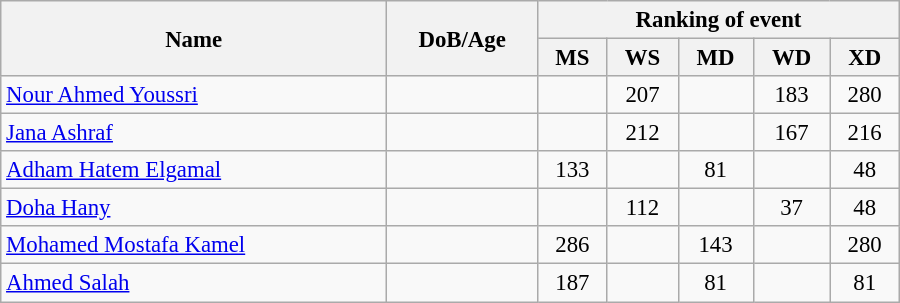<table class="wikitable"  style="width:600px; font-size:95%; text-align:center">
<tr>
<th align="left" rowspan="2">Name</th>
<th align="left" rowspan="2">DoB/Age</th>
<th align="center" colspan="5">Ranking of event</th>
</tr>
<tr>
<th align="left">MS</th>
<th align="left">WS</th>
<th align="left">MD</th>
<th align="left">WD</th>
<th align="left">XD</th>
</tr>
<tr>
<td align="left"><a href='#'>Nour Ahmed Youssri</a></td>
<td align="left"></td>
<td></td>
<td>207</td>
<td></td>
<td>183</td>
<td>280</td>
</tr>
<tr>
<td align="left"><a href='#'>Jana Ashraf</a></td>
<td align="left"></td>
<td></td>
<td>212</td>
<td></td>
<td>167</td>
<td>216</td>
</tr>
<tr>
<td align="left"><a href='#'>Adham Hatem Elgamal</a></td>
<td align="left"></td>
<td>133</td>
<td></td>
<td>81</td>
<td></td>
<td>48</td>
</tr>
<tr>
<td align="left"><a href='#'>Doha Hany</a></td>
<td align="left"></td>
<td></td>
<td>112</td>
<td></td>
<td>37</td>
<td>48</td>
</tr>
<tr>
<td align="left"><a href='#'>Mohamed Mostafa Kamel</a></td>
<td align="left"></td>
<td>286</td>
<td></td>
<td>143</td>
<td></td>
<td>280</td>
</tr>
<tr>
<td align="left"><a href='#'>Ahmed Salah</a></td>
<td align="left"></td>
<td>187</td>
<td></td>
<td>81</td>
<td></td>
<td>81</td>
</tr>
</table>
